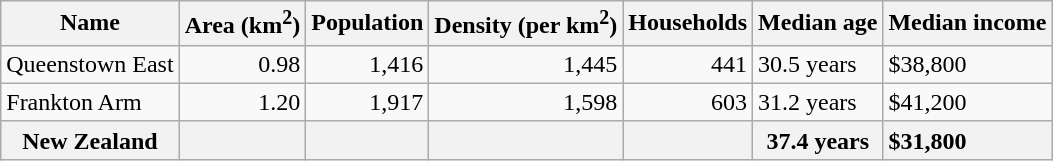<table class="wikitable">
<tr>
<th>Name</th>
<th>Area (km<sup>2</sup>)</th>
<th>Population</th>
<th>Density (per km<sup>2</sup>)</th>
<th>Households</th>
<th>Median age</th>
<th>Median income</th>
</tr>
<tr>
<td>Queenstown East</td>
<td style="text-align:right;">0.98</td>
<td style="text-align:right;">1,416</td>
<td style="text-align:right;">1,445</td>
<td style="text-align:right;">441</td>
<td>30.5 years</td>
<td>$38,800</td>
</tr>
<tr>
<td>Frankton Arm</td>
<td style="text-align:right;">1.20</td>
<td style="text-align:right;">1,917</td>
<td style="text-align:right;">1,598</td>
<td style="text-align:right;">603</td>
<td>31.2 years</td>
<td>$41,200</td>
</tr>
<tr>
<th>New Zealand</th>
<th></th>
<th></th>
<th></th>
<th></th>
<th>37.4 years</th>
<th style="text-align:left;">$31,800</th>
</tr>
</table>
